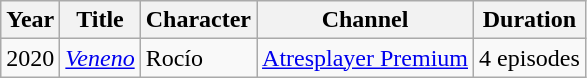<table class="wikitable sortable">
<tr>
<th>Year</th>
<th>Title</th>
<th>Character</th>
<th>Channel</th>
<th>Duration</th>
</tr>
<tr>
<td>2020</td>
<td><em><a href='#'>Veneno</a></em></td>
<td>Rocío</td>
<td rowspan="2"><a href='#'>Atresplayer Premium</a></td>
<td>4 episodes</td>
</tr>
</table>
